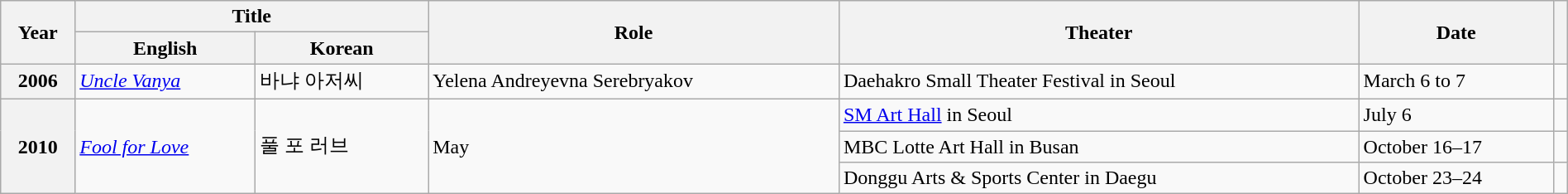<table class="wikitable sortable plainrowheaders" style="clear:none; font-size:100%; padding:0 auto; width:100%; margin:auto">
<tr>
<th scope="col" rowspan="2">Year</th>
<th scope="col" colspan="2">Title</th>
<th scope="col" rowspan="2">Role</th>
<th scope="col" rowspan="2">Theater</th>
<th scope="col" rowspan="2">Date</th>
<th scope="col" rowspan="2" class="unsortable"></th>
</tr>
<tr>
<th>English</th>
<th>Korean</th>
</tr>
<tr>
<th scope="row">2006</th>
<td><em><a href='#'>Uncle Vanya</a></em></td>
<td>바냐 아저씨</td>
<td>Yelena Andreyevna Serebryakov</td>
<td>Daehakro Small Theater Festival in Seoul</td>
<td>March 6 to 7</td>
<td></td>
</tr>
<tr>
<th rowspan="3" scope="row">2010</th>
<td rowspan="3"><em><a href='#'>Fool for Love</a></em></td>
<td rowspan="3">풀 포 러브</td>
<td rowspan="3">May</td>
<td><a href='#'>SM Art Hall</a> in Seoul</td>
<td>July 6</td>
<td></td>
</tr>
<tr>
<td>MBC Lotte Art Hall in Busan</td>
<td>October 16–17</td>
<td></td>
</tr>
<tr>
<td>Donggu Arts & Sports Center in Daegu</td>
<td>October 23–24</td>
<td></td>
</tr>
</table>
